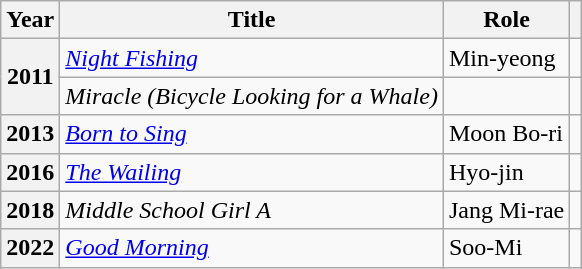<table class="wikitable sortable plainrowheaders">
<tr>
<th scope="col">Year</th>
<th scope="col">Title</th>
<th scope="col">Role</th>
<th scope="col" class="unsortable"></th>
</tr>
<tr>
<th scope="row" rowspan="2">2011</th>
<td><em><a href='#'>Night Fishing</a></em></td>
<td>Min-yeong</td>
<td></td>
</tr>
<tr>
<td><em>Miracle (Bicycle Looking for a Whale)</em></td>
<td></td>
<td></td>
</tr>
<tr>
<th scope="row">2013</th>
<td><em><a href='#'>Born to Sing</a></em></td>
<td>Moon Bo-ri</td>
<td></td>
</tr>
<tr>
<th scope="row">2016</th>
<td><em><a href='#'>The Wailing</a></em></td>
<td>Hyo-jin</td>
<td></td>
</tr>
<tr>
<th scope="row">2018</th>
<td><em>Middle School Girl A</em></td>
<td>Jang Mi-rae</td>
<td></td>
</tr>
<tr>
<th scope="row">2022</th>
<td><em><a href='#'>Good Morning</a></em></td>
<td>Soo-Mi</td>
<td></td>
</tr>
</table>
